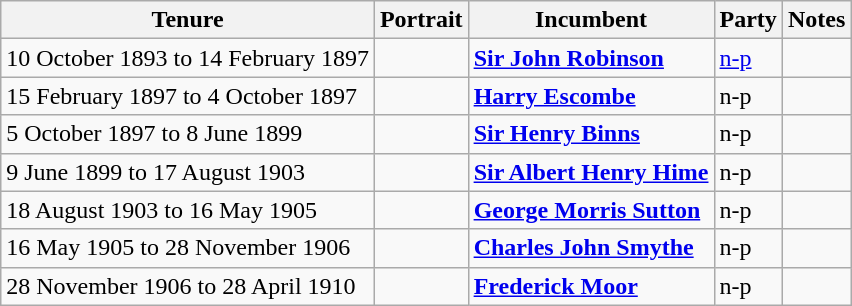<table class="wikitable">
<tr>
<th>Tenure</th>
<th>Portrait</th>
<th>Incumbent</th>
<th>Party</th>
<th>Notes</th>
</tr>
<tr>
<td>10 October 1893 to 14 February 1897</td>
<td></td>
<td><strong><a href='#'>Sir John Robinson</a></strong></td>
<td><a href='#'>n-p</a></td>
<td></td>
</tr>
<tr>
<td>15 February 1897 to 4 October 1897</td>
<td></td>
<td><strong><a href='#'>Harry Escombe</a></strong></td>
<td>n-p</td>
<td></td>
</tr>
<tr>
<td>5 October 1897 to 8 June 1899</td>
<td></td>
<td><strong><a href='#'>Sir Henry Binns</a></strong></td>
<td>n-p</td>
<td></td>
</tr>
<tr>
<td>9 June 1899 to 17 August 1903</td>
<td></td>
<td><strong><a href='#'>Sir Albert Henry Hime</a></strong></td>
<td>n-p</td>
<td></td>
</tr>
<tr>
<td>18 August 1903 to 16 May 1905</td>
<td></td>
<td><strong><a href='#'>George Morris Sutton</a></strong></td>
<td>n-p</td>
<td></td>
</tr>
<tr>
<td>16 May 1905 to 28 November 1906</td>
<td></td>
<td><strong><a href='#'>Charles John Smythe</a></strong></td>
<td>n-p</td>
<td></td>
</tr>
<tr>
<td>28 November 1906 to 28 April 1910</td>
<td></td>
<td><strong><a href='#'>Frederick Moor</a></strong></td>
<td>n-p</td>
<td></td>
</tr>
</table>
